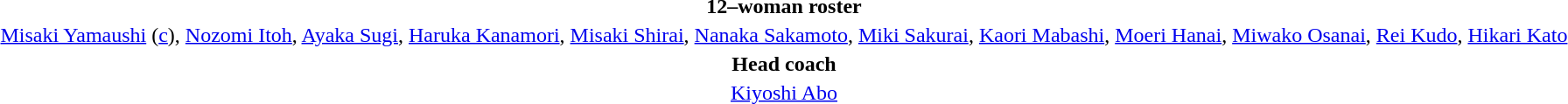<table style="text-align: center; margin-top: 2em; margin-left: auto; margin-right: auto">
<tr>
<td><strong>12–woman roster</strong></td>
</tr>
<tr>
<td><a href='#'>Misaki Yamaushi</a> (<a href='#'>c</a>), <a href='#'>Nozomi Itoh</a>, <a href='#'>Ayaka Sugi</a>, <a href='#'>Haruka Kanamori</a>, <a href='#'>Misaki Shirai</a>, <a href='#'>Nanaka Sakamoto</a>, <a href='#'>Miki Sakurai</a>, <a href='#'>Kaori Mabashi</a>, <a href='#'>Moeri Hanai</a>, <a href='#'>Miwako Osanai</a>, <a href='#'>Rei Kudo</a>, <a href='#'>Hikari Kato</a></td>
</tr>
<tr>
<td><strong>Head coach</strong></td>
</tr>
<tr>
<td><a href='#'>Kiyoshi Abo</a></td>
</tr>
<tr>
</tr>
</table>
